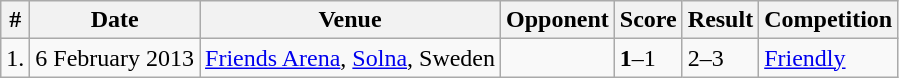<table class="wikitable">
<tr>
<th>#</th>
<th>Date</th>
<th>Venue</th>
<th>Opponent</th>
<th>Score</th>
<th>Result</th>
<th>Competition</th>
</tr>
<tr>
<td>1.</td>
<td>6 February 2013</td>
<td><a href='#'>Friends Arena</a>, <a href='#'>Solna</a>, Sweden</td>
<td></td>
<td><strong>1</strong>–1</td>
<td>2–3</td>
<td><a href='#'>Friendly</a></td>
</tr>
</table>
